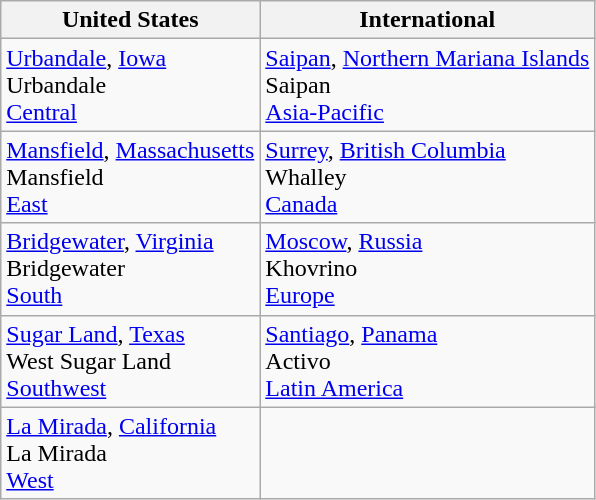<table class="wikitable">
<tr>
<th>United States</th>
<th>International</th>
</tr>
<tr>
<td> <a href='#'>Urbandale</a>, <a href='#'>Iowa</a><br> Urbandale<br><a href='#'>Central</a></td>
<td> <a href='#'>Saipan</a>, <a href='#'>Northern Mariana Islands</a><br>Saipan<br><a href='#'>Asia-Pacific</a></td>
</tr>
<tr>
<td> <a href='#'>Mansfield</a>, <a href='#'>Massachusetts</a><br> Mansfield <br><a href='#'>East</a></td>
<td> <a href='#'>Surrey</a>, <a href='#'>British Columbia</a><br> Whalley<br><a href='#'>Canada</a></td>
</tr>
<tr>
<td> <a href='#'>Bridgewater</a>, <a href='#'>Virginia</a><br>Bridgewater<br><a href='#'>South</a></td>
<td> <a href='#'>Moscow</a>, <a href='#'>Russia</a><br> Khovrino <br><a href='#'>Europe</a></td>
</tr>
<tr>
<td> <a href='#'>Sugar Land</a>, <a href='#'>Texas</a><br>West Sugar Land<br><a href='#'>Southwest</a></td>
<td> <a href='#'>Santiago</a>, <a href='#'>Panama</a><br>Activo<br><a href='#'>Latin America</a></td>
</tr>
<tr>
<td> <a href='#'>La Mirada</a>, <a href='#'>California</a><br> La Mirada<br><a href='#'>West</a></td>
<td></td>
</tr>
</table>
